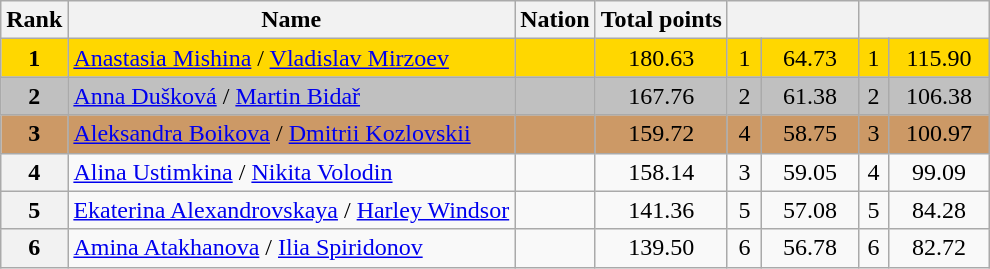<table class="wikitable sortable">
<tr>
<th>Rank</th>
<th>Name</th>
<th>Nation</th>
<th>Total points</th>
<th colspan="2" width="80px"></th>
<th colspan="2" width="80px"></th>
</tr>
<tr bgcolor="gold">
<td align="center"><strong>1</strong></td>
<td><a href='#'>Anastasia Mishina</a> / <a href='#'>Vladislav Mirzoev</a></td>
<td></td>
<td align="center">180.63</td>
<td align="center">1</td>
<td align="center">64.73</td>
<td align="center">1</td>
<td align="center">115.90</td>
</tr>
<tr bgcolor="silver">
<td align="center"><strong>2</strong></td>
<td><a href='#'>Anna Dušková</a> / <a href='#'>Martin Bidař</a></td>
<td></td>
<td align="center">167.76</td>
<td align="center">2</td>
<td align="center">61.38</td>
<td align="center">2</td>
<td align="center">106.38</td>
</tr>
<tr bgcolor="cc9966">
<td align="center"><strong>3</strong></td>
<td><a href='#'>Aleksandra Boikova</a> / <a href='#'>Dmitrii Kozlovskii</a></td>
<td></td>
<td align="center">159.72</td>
<td align="center">4</td>
<td align="center">58.75</td>
<td align="center">3</td>
<td align="center">100.97</td>
</tr>
<tr>
<th>4</th>
<td><a href='#'>Alina Ustimkina</a> / <a href='#'>Nikita Volodin</a></td>
<td></td>
<td align="center">158.14</td>
<td align="center">3</td>
<td align="center">59.05</td>
<td align="center">4</td>
<td align="center">99.09</td>
</tr>
<tr>
<th>5</th>
<td><a href='#'>Ekaterina Alexandrovskaya</a> / <a href='#'>Harley Windsor</a></td>
<td></td>
<td align="center">141.36</td>
<td align="center">5</td>
<td align="center">57.08</td>
<td align="center">5</td>
<td align="center">84.28</td>
</tr>
<tr>
<th>6</th>
<td><a href='#'>Amina Atakhanova</a> / <a href='#'>Ilia Spiridonov</a></td>
<td></td>
<td align="center">139.50</td>
<td align="center">6</td>
<td align="center">56.78</td>
<td align="center">6</td>
<td align="center">82.72</td>
</tr>
</table>
